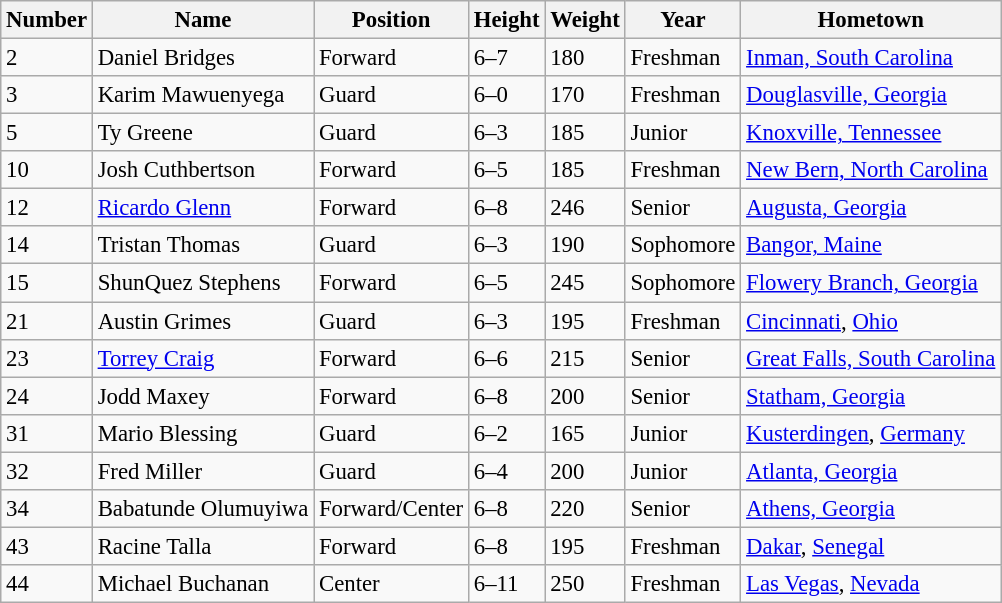<table class="wikitable sortable" style="font-size: 95%;">
<tr>
<th>Number</th>
<th>Name</th>
<th>Position</th>
<th>Height</th>
<th>Weight</th>
<th>Year</th>
<th>Hometown</th>
</tr>
<tr>
<td>2</td>
<td>Daniel Bridges</td>
<td>Forward</td>
<td>6–7</td>
<td>180</td>
<td>Freshman</td>
<td><a href='#'>Inman, South Carolina</a></td>
</tr>
<tr>
<td>3</td>
<td>Karim Mawuenyega</td>
<td>Guard</td>
<td>6–0</td>
<td>170</td>
<td>Freshman</td>
<td><a href='#'>Douglasville, Georgia</a></td>
</tr>
<tr>
<td>5</td>
<td>Ty Greene</td>
<td>Guard</td>
<td>6–3</td>
<td>185</td>
<td>Junior</td>
<td><a href='#'>Knoxville, Tennessee</a></td>
</tr>
<tr>
<td>10</td>
<td>Josh Cuthbertson</td>
<td>Forward</td>
<td>6–5</td>
<td>185</td>
<td>Freshman</td>
<td><a href='#'>New Bern, North Carolina</a></td>
</tr>
<tr>
<td>12</td>
<td><a href='#'>Ricardo Glenn</a></td>
<td>Forward</td>
<td>6–8</td>
<td>246</td>
<td>Senior</td>
<td><a href='#'>Augusta, Georgia</a></td>
</tr>
<tr>
<td>14</td>
<td>Tristan Thomas</td>
<td>Guard</td>
<td>6–3</td>
<td>190</td>
<td>Sophomore</td>
<td><a href='#'>Bangor, Maine</a></td>
</tr>
<tr>
<td>15</td>
<td>ShunQuez Stephens</td>
<td>Forward</td>
<td>6–5</td>
<td>245</td>
<td>Sophomore</td>
<td><a href='#'>Flowery Branch, Georgia</a></td>
</tr>
<tr>
<td>21</td>
<td>Austin Grimes</td>
<td>Guard</td>
<td>6–3</td>
<td>195</td>
<td>Freshman</td>
<td><a href='#'>Cincinnati</a>, <a href='#'>Ohio</a></td>
</tr>
<tr>
<td>23</td>
<td><a href='#'>Torrey Craig</a></td>
<td>Forward</td>
<td>6–6</td>
<td>215</td>
<td>Senior</td>
<td><a href='#'>Great Falls, South Carolina</a></td>
</tr>
<tr>
<td>24</td>
<td>Jodd Maxey</td>
<td>Forward</td>
<td>6–8</td>
<td>200</td>
<td>Senior</td>
<td><a href='#'>Statham, Georgia</a></td>
</tr>
<tr>
<td>31</td>
<td>Mario Blessing</td>
<td>Guard</td>
<td>6–2</td>
<td>165</td>
<td>Junior</td>
<td><a href='#'>Kusterdingen</a>, <a href='#'>Germany</a></td>
</tr>
<tr>
<td>32</td>
<td>Fred Miller</td>
<td>Guard</td>
<td>6–4</td>
<td>200</td>
<td>Junior</td>
<td><a href='#'>Atlanta, Georgia</a></td>
</tr>
<tr>
<td>34</td>
<td>Babatunde Olumuyiwa</td>
<td>Forward/Center</td>
<td>6–8</td>
<td>220</td>
<td>Senior</td>
<td><a href='#'>Athens, Georgia</a></td>
</tr>
<tr>
<td>43</td>
<td>Racine Talla</td>
<td>Forward</td>
<td>6–8</td>
<td>195</td>
<td>Freshman</td>
<td><a href='#'>Dakar</a>, <a href='#'>Senegal</a></td>
</tr>
<tr>
<td>44</td>
<td>Michael Buchanan</td>
<td>Center</td>
<td>6–11</td>
<td>250</td>
<td>Freshman</td>
<td><a href='#'>Las Vegas</a>, <a href='#'>Nevada</a></td>
</tr>
</table>
